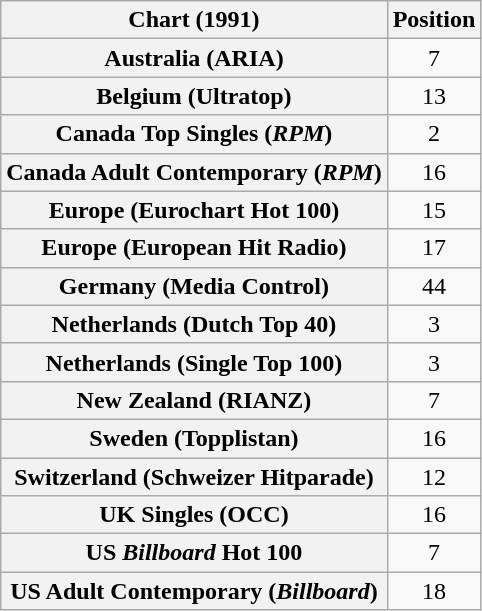<table class="wikitable sortable plainrowheaders" style="text-align:center">
<tr>
<th>Chart (1991)</th>
<th>Position</th>
</tr>
<tr>
<th scope="row">Australia (ARIA)</th>
<td>7</td>
</tr>
<tr>
<th scope="row">Belgium (Ultratop)</th>
<td>13</td>
</tr>
<tr>
<th scope="row">Canada Top Singles (<em>RPM</em>)</th>
<td>2</td>
</tr>
<tr>
<th scope="row">Canada Adult Contemporary (<em>RPM</em>)</th>
<td>16</td>
</tr>
<tr>
<th scope="row">Europe (Eurochart Hot 100)</th>
<td>15</td>
</tr>
<tr>
<th scope="row">Europe (European Hit Radio)</th>
<td>17</td>
</tr>
<tr>
<th scope="row">Germany (Media Control)</th>
<td>44</td>
</tr>
<tr>
<th scope="row">Netherlands (Dutch Top 40)</th>
<td>3</td>
</tr>
<tr>
<th scope="row">Netherlands (Single Top 100)</th>
<td>3</td>
</tr>
<tr>
<th scope="row">New Zealand (RIANZ)</th>
<td>7</td>
</tr>
<tr>
<th scope="row">Sweden (Topplistan)</th>
<td>16</td>
</tr>
<tr>
<th scope="row">Switzerland (Schweizer Hitparade)</th>
<td>12</td>
</tr>
<tr>
<th scope="row">UK Singles (OCC)</th>
<td>16</td>
</tr>
<tr>
<th scope="row">US <em>Billboard</em> Hot 100</th>
<td>7</td>
</tr>
<tr>
<th scope="row">US Adult Contemporary (<em>Billboard</em>)</th>
<td>18</td>
</tr>
</table>
